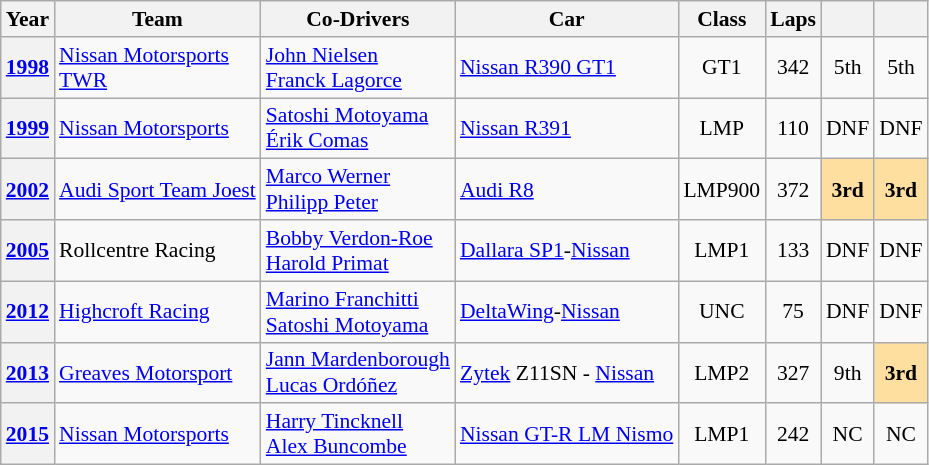<table class="wikitable" style="text-align:center; font-size:90%">
<tr>
<th>Year</th>
<th>Team</th>
<th>Co-Drivers</th>
<th>Car</th>
<th>Class</th>
<th>Laps</th>
<th></th>
<th></th>
</tr>
<tr>
<th><a href='#'>1998</a></th>
<td align="left"> <a href='#'>Nissan Motorsports</a><br> <a href='#'>TWR</a></td>
<td align="left"> <a href='#'>John Nielsen</a><br> <a href='#'>Franck Lagorce</a></td>
<td align="left"><a href='#'>Nissan R390 GT1</a></td>
<td>GT1</td>
<td>342</td>
<td>5th</td>
<td>5th</td>
</tr>
<tr>
<th><a href='#'>1999</a></th>
<td align="left"> <a href='#'>Nissan Motorsports</a></td>
<td align="left"> <a href='#'>Satoshi Motoyama</a><br> <a href='#'>Érik Comas</a></td>
<td align="left"><a href='#'>Nissan R391</a></td>
<td>LMP</td>
<td>110</td>
<td>DNF</td>
<td>DNF</td>
</tr>
<tr>
<th><a href='#'>2002</a></th>
<td align="left"> <a href='#'>Audi Sport Team Joest</a></td>
<td align="left"> <a href='#'>Marco Werner</a><br> <a href='#'>Philipp Peter</a></td>
<td align="left"><a href='#'>Audi R8</a></td>
<td>LMP900</td>
<td>372</td>
<td style="background:#FFDF9F;"><strong>3rd</strong></td>
<td style="background:#FFDF9F;"><strong>3rd</strong></td>
</tr>
<tr>
<th><a href='#'>2005</a></th>
<td align="left"> Rollcentre Racing</td>
<td align="left"> <a href='#'>Bobby Verdon-Roe</a><br> <a href='#'>Harold Primat</a></td>
<td align="left"><a href='#'>Dallara SP1</a>-<a href='#'>Nissan</a></td>
<td>LMP1</td>
<td>133</td>
<td>DNF</td>
<td>DNF</td>
</tr>
<tr>
<th><a href='#'>2012</a></th>
<td align="left"> <a href='#'>Highcroft Racing</a></td>
<td align="left"> <a href='#'>Marino Franchitti</a><br> <a href='#'>Satoshi Motoyama</a></td>
<td align="left"><a href='#'>DeltaWing</a>-<a href='#'>Nissan</a></td>
<td>UNC</td>
<td>75</td>
<td>DNF</td>
<td>DNF</td>
</tr>
<tr>
<th><a href='#'>2013</a></th>
<td align="left"> <a href='#'>Greaves Motorsport</a></td>
<td align="left"> <a href='#'>Jann Mardenborough</a><br> <a href='#'>Lucas Ordóñez</a></td>
<td align="left"><a href='#'>Zytek</a> Z11SN - <a href='#'>Nissan</a></td>
<td>LMP2</td>
<td>327</td>
<td>9th</td>
<td style="background:#FFDF9F;"><strong>3rd</strong></td>
</tr>
<tr>
<th><a href='#'>2015</a></th>
<td align="left"> <a href='#'>Nissan Motorsports</a></td>
<td align="left"> <a href='#'>Harry Tincknell</a><br> <a href='#'>Alex Buncombe</a></td>
<td align="left"><a href='#'>Nissan GT-R LM Nismo</a></td>
<td>LMP1</td>
<td>242</td>
<td>NC</td>
<td>NC</td>
</tr>
</table>
